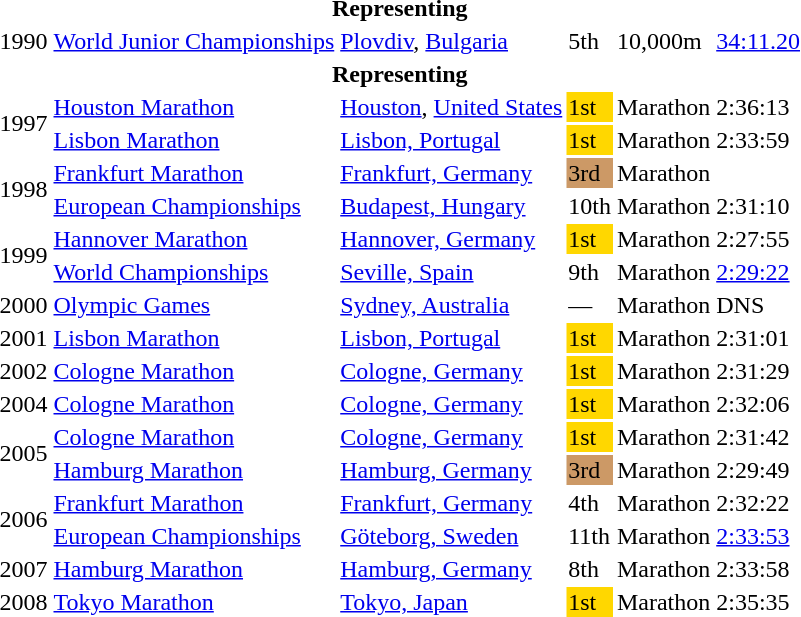<table>
<tr>
<th colspan="6">Representing </th>
</tr>
<tr>
<td>1990</td>
<td><a href='#'>World Junior Championships</a></td>
<td><a href='#'>Plovdiv</a>, <a href='#'>Bulgaria</a></td>
<td>5th</td>
<td>10,000m</td>
<td><a href='#'>34:11.20</a></td>
</tr>
<tr>
<th colspan="6">Representing </th>
</tr>
<tr>
<td rowspan=2>1997</td>
<td><a href='#'>Houston Marathon</a></td>
<td><a href='#'>Houston</a>, <a href='#'>United States</a></td>
<td bgcolor="gold">1st</td>
<td>Marathon</td>
<td>2:36:13</td>
</tr>
<tr>
<td><a href='#'>Lisbon Marathon</a></td>
<td><a href='#'>Lisbon, Portugal</a></td>
<td bgcolor="gold">1st</td>
<td>Marathon</td>
<td>2:33:59</td>
</tr>
<tr>
<td rowspan=2>1998</td>
<td><a href='#'>Frankfurt Marathon</a></td>
<td><a href='#'>Frankfurt, Germany</a></td>
<td bgcolor="cc9966">3rd</td>
<td>Marathon</td>
<td></td>
</tr>
<tr>
<td><a href='#'>European Championships</a></td>
<td><a href='#'>Budapest, Hungary</a></td>
<td>10th</td>
<td>Marathon</td>
<td>2:31:10</td>
</tr>
<tr>
<td rowspan=2>1999</td>
<td><a href='#'>Hannover Marathon</a></td>
<td><a href='#'>Hannover, Germany</a></td>
<td bgcolor="gold">1st</td>
<td>Marathon</td>
<td>2:27:55</td>
</tr>
<tr>
<td><a href='#'>World Championships</a></td>
<td><a href='#'>Seville, Spain</a></td>
<td>9th</td>
<td>Marathon</td>
<td><a href='#'>2:29:22</a></td>
</tr>
<tr>
<td>2000</td>
<td><a href='#'>Olympic Games</a></td>
<td><a href='#'>Sydney, Australia</a></td>
<td>—</td>
<td>Marathon</td>
<td>DNS</td>
</tr>
<tr>
<td>2001</td>
<td><a href='#'>Lisbon Marathon</a></td>
<td><a href='#'>Lisbon, Portugal</a></td>
<td bgcolor="gold">1st</td>
<td>Marathon</td>
<td>2:31:01</td>
</tr>
<tr>
<td>2002</td>
<td><a href='#'>Cologne Marathon</a></td>
<td><a href='#'>Cologne, Germany</a></td>
<td bgcolor="gold">1st</td>
<td>Marathon</td>
<td>2:31:29</td>
</tr>
<tr>
<td>2004</td>
<td><a href='#'>Cologne Marathon</a></td>
<td><a href='#'>Cologne, Germany</a></td>
<td bgcolor="gold">1st</td>
<td>Marathon</td>
<td>2:32:06</td>
</tr>
<tr>
<td rowspan=2>2005</td>
<td><a href='#'>Cologne Marathon</a></td>
<td><a href='#'>Cologne, Germany</a></td>
<td bgcolor="gold">1st</td>
<td>Marathon</td>
<td>2:31:42</td>
</tr>
<tr>
<td><a href='#'>Hamburg Marathon</a></td>
<td><a href='#'>Hamburg, Germany</a></td>
<td bgcolor="cc9966">3rd</td>
<td>Marathon</td>
<td>2:29:49</td>
</tr>
<tr>
<td rowspan=2>2006</td>
<td><a href='#'>Frankfurt Marathon</a></td>
<td><a href='#'>Frankfurt, Germany</a></td>
<td>4th</td>
<td>Marathon</td>
<td>2:32:22</td>
</tr>
<tr>
<td><a href='#'>European Championships</a></td>
<td><a href='#'>Göteborg, Sweden</a></td>
<td>11th</td>
<td>Marathon</td>
<td><a href='#'>2:33:53</a></td>
</tr>
<tr>
<td>2007</td>
<td><a href='#'>Hamburg Marathon</a></td>
<td><a href='#'>Hamburg, Germany</a></td>
<td>8th</td>
<td>Marathon</td>
<td>2:33:58</td>
</tr>
<tr>
<td>2008</td>
<td><a href='#'>Tokyo Marathon</a></td>
<td><a href='#'>Tokyo, Japan</a></td>
<td bgcolor="gold">1st</td>
<td>Marathon</td>
<td>2:35:35</td>
</tr>
</table>
